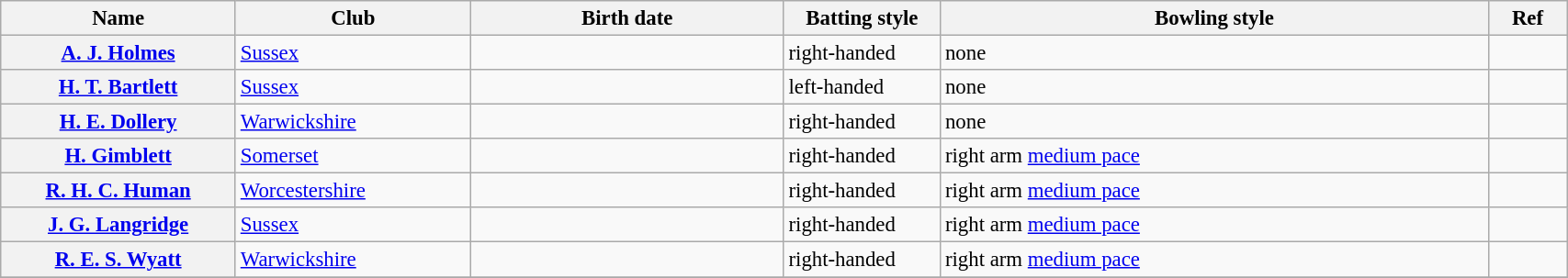<table class="wikitable plainrowheaders" style="font-size:95%; width:90%;">
<tr>
<th scope="col" width="15%">Name</th>
<th scope="col" width="15%">Club</th>
<th scope="col" width="20%">Birth date</th>
<th scope="col" width="10%">Batting style</th>
<th scope="col" width="35%">Bowling style</th>
<th scope="col" width="5%">Ref</th>
</tr>
<tr>
<th scope="row"><a href='#'>A. J. Holmes</a></th>
<td><a href='#'>Sussex</a></td>
<td></td>
<td>right-handed</td>
<td>none</td>
<td></td>
</tr>
<tr>
<th scope="row"><a href='#'>H. T. Bartlett</a></th>
<td><a href='#'>Sussex</a></td>
<td></td>
<td>left-handed</td>
<td>none</td>
<td></td>
</tr>
<tr>
<th scope="row"><a href='#'>H. E. Dollery</a></th>
<td><a href='#'>Warwickshire</a></td>
<td></td>
<td>right-handed</td>
<td>none</td>
<td></td>
</tr>
<tr>
<th scope="row"><a href='#'>H. Gimblett</a></th>
<td><a href='#'>Somerset</a></td>
<td></td>
<td>right-handed</td>
<td>right arm <a href='#'>medium pace</a></td>
<td></td>
</tr>
<tr>
<th scope="row"><a href='#'>R. H. C. Human</a></th>
<td><a href='#'>Worcestershire</a></td>
<td></td>
<td>right-handed</td>
<td>right arm <a href='#'>medium pace</a></td>
<td></td>
</tr>
<tr>
<th scope="row"><a href='#'>J. G. Langridge</a></th>
<td><a href='#'>Sussex</a></td>
<td></td>
<td>right-handed</td>
<td>right arm <a href='#'>medium pace</a></td>
<td></td>
</tr>
<tr>
<th scope="row"><a href='#'>R. E. S. Wyatt</a></th>
<td><a href='#'>Warwickshire</a></td>
<td></td>
<td>right-handed</td>
<td>right arm <a href='#'>medium pace</a></td>
<td></td>
</tr>
<tr>
</tr>
</table>
